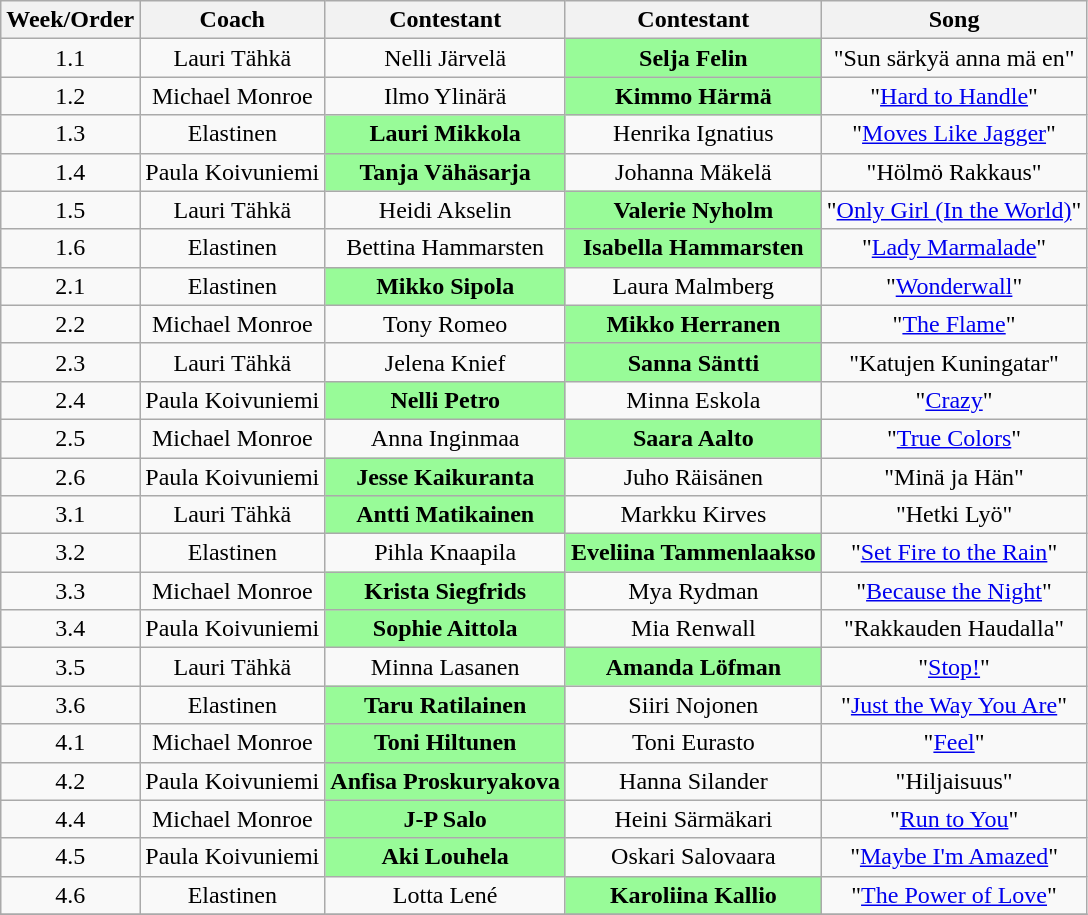<table class="wikitable" style="text-align: center; width: auto;">
<tr>
<th>Week/Order</th>
<th>Coach</th>
<th>Contestant</th>
<th>Contestant</th>
<th>Song</th>
</tr>
<tr>
<td>1.1</td>
<td>Lauri Tähkä</td>
<td>Nelli Järvelä</td>
<th style="background:palegreen">Selja Felin</th>
<td>"Sun särkyä anna mä en"</td>
</tr>
<tr>
<td>1.2</td>
<td>Michael Monroe</td>
<td>Ilmo Ylinärä</td>
<th style="background:palegreen">Kimmo Härmä</th>
<td>"<a href='#'>Hard to Handle</a>"</td>
</tr>
<tr>
<td>1.3</td>
<td>Elastinen</td>
<th style="background:palegreen">Lauri Mikkola</th>
<td>Henrika Ignatius</td>
<td>"<a href='#'>Moves Like Jagger</a>"</td>
</tr>
<tr>
<td>1.4</td>
<td>Paula Koivuniemi</td>
<th style="background:palegreen">Tanja Vähäsarja</th>
<td>Johanna Mäkelä</td>
<td>"Hölmö Rakkaus"</td>
</tr>
<tr>
<td>1.5</td>
<td>Lauri Tähkä</td>
<td>Heidi Akselin</td>
<th style="background:palegreen">Valerie Nyholm</th>
<td>"<a href='#'>Only Girl (In the World)</a>"</td>
</tr>
<tr>
<td>1.6</td>
<td>Elastinen</td>
<td>Bettina Hammarsten</td>
<th style="background:palegreen">Isabella Hammarsten</th>
<td>"<a href='#'>Lady Marmalade</a>"</td>
</tr>
<tr>
<td>2.1</td>
<td>Elastinen</td>
<th style="background:palegreen">Mikko Sipola</th>
<td>Laura Malmberg</td>
<td>"<a href='#'>Wonderwall</a>"</td>
</tr>
<tr>
<td>2.2</td>
<td>Michael Monroe</td>
<td>Tony Romeo</td>
<th style="background:palegreen">Mikko Herranen</th>
<td>"<a href='#'>The Flame</a>"</td>
</tr>
<tr>
<td>2.3</td>
<td>Lauri Tähkä</td>
<td>Jelena Knief</td>
<th style="background:palegreen">Sanna Säntti</th>
<td>"Katujen Kuningatar"</td>
</tr>
<tr>
<td>2.4</td>
<td>Paula Koivuniemi</td>
<th style="background:palegreen">Nelli Petro</th>
<td>Minna Eskola</td>
<td>"<a href='#'>Crazy</a>"</td>
</tr>
<tr>
<td>2.5</td>
<td>Michael Monroe</td>
<td>Anna Inginmaa</td>
<th style="background:palegreen">Saara Aalto</th>
<td>"<a href='#'>True Colors</a>"</td>
</tr>
<tr>
<td>2.6</td>
<td>Paula Koivuniemi</td>
<th style="background:palegreen">Jesse Kaikuranta</th>
<td>Juho Räisänen</td>
<td>"Minä ja Hän"</td>
</tr>
<tr>
<td>3.1</td>
<td>Lauri Tähkä</td>
<th style="background:palegreen">Antti Matikainen</th>
<td>Markku Kirves</td>
<td>"Hetki Lyö"</td>
</tr>
<tr>
<td>3.2</td>
<td>Elastinen</td>
<td>Pihla Knaapila</td>
<th style="background:palegreen">Eveliina Tammenlaakso</th>
<td>"<a href='#'>Set Fire to the Rain</a>"</td>
</tr>
<tr>
<td>3.3</td>
<td>Michael Monroe</td>
<th style="background:palegreen">Krista Siegfrids</th>
<td>Mya Rydman</td>
<td>"<a href='#'>Because the Night</a>"</td>
</tr>
<tr>
<td>3.4</td>
<td>Paula Koivuniemi</td>
<th style="background:palegreen">Sophie Aittola</th>
<td>Mia Renwall</td>
<td>"Rakkauden Haudalla"</td>
</tr>
<tr>
<td>3.5</td>
<td>Lauri Tähkä</td>
<td>Minna Lasanen</td>
<th style="background:palegreen">Amanda Löfman</th>
<td>"<a href='#'>Stop!</a>"</td>
</tr>
<tr>
<td>3.6</td>
<td>Elastinen</td>
<th style="background:palegreen">Taru Ratilainen</th>
<td>Siiri Nojonen</td>
<td>"<a href='#'>Just the Way You Are</a>"</td>
</tr>
<tr>
<td>4.1</td>
<td>Michael Monroe</td>
<th style="background:palegreen">Toni Hiltunen</th>
<td>Toni Eurasto</td>
<td>"<a href='#'>Feel</a>"</td>
</tr>
<tr>
<td>4.2</td>
<td>Paula Koivuniemi</td>
<th style="background:palegreen">Anfisa Proskuryakova</th>
<td>Hanna Silander</td>
<td>"Hiljaisuus"</td>
</tr>
<tr>
<td>4.4</td>
<td>Michael Monroe</td>
<th style="background:palegreen">J-P Salo</th>
<td>Heini Särmäkari</td>
<td>"<a href='#'>Run to You</a>"</td>
</tr>
<tr>
<td>4.5</td>
<td>Paula Koivuniemi</td>
<th style="background:palegreen">Aki Louhela</th>
<td>Oskari Salovaara</td>
<td>"<a href='#'>Maybe I'm Amazed</a>"</td>
</tr>
<tr>
<td>4.6</td>
<td>Elastinen</td>
<td>Lotta Lené</td>
<th style="background:palegreen">Karoliina Kallio</th>
<td>"<a href='#'>The Power of Love</a>"</td>
</tr>
<tr>
</tr>
</table>
